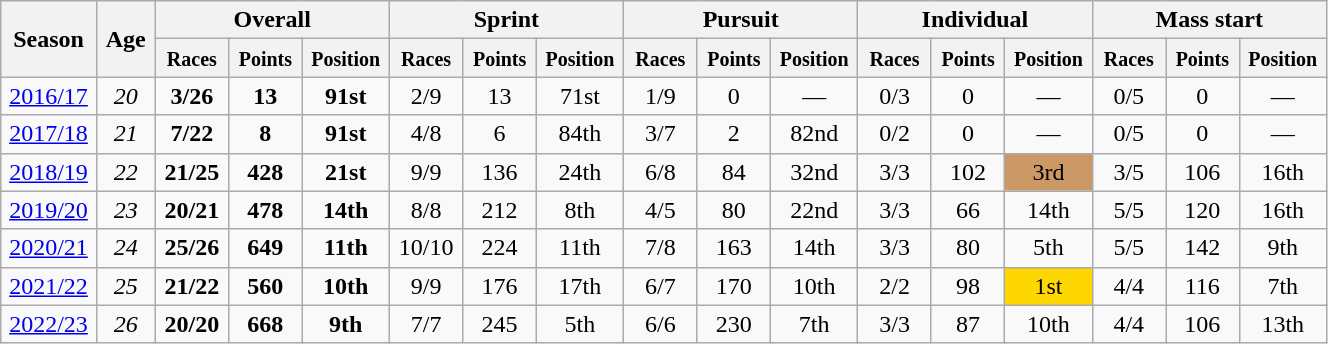<table class="wikitable" style="text-align:center;" width="70%">
<tr class="hintergrundfarbe5">
<th rowspan="2" style="width:4%;">Season</th>
<th rowspan="2" style="width:4%;">Age</th>
<th colspan="3">Overall</th>
<th colspan="3">Sprint</th>
<th colspan="3">Pursuit</th>
<th colspan="3">Individual</th>
<th colspan="3">Mass start</th>
</tr>
<tr class="hintergrundfarbe5">
<th style="width:5%;"><small>Races</small></th>
<th style="width:5%;"><small>Points</small></th>
<th style="width:5%;"><small>Position</small></th>
<th style="width:5%;"><small>Races</small></th>
<th style="width:5%;"><small>Points</small></th>
<th style="width:5%;"><small>Position</small></th>
<th style="width:5%;"><small>Races</small></th>
<th style="width:5%;"><small>Points</small></th>
<th style="width:5%;"><small>Position</small></th>
<th style="width:5%;"><small>Races</small></th>
<th style="width:5%;"><small>Points</small></th>
<th style="width:5%;"><small>Position</small></th>
<th style="width:5%;"><small>Races</small></th>
<th style="width:5%;"><small>Points</small></th>
<th style="width:5%;"><small>Position</small></th>
</tr>
<tr>
<td><a href='#'>2016/17</a></td>
<td><em>20</em></td>
<td><strong>3/26</strong></td>
<td><strong>13</strong></td>
<td><strong>91st</strong></td>
<td>2/9</td>
<td>13</td>
<td>71st</td>
<td>1/9</td>
<td>0</td>
<td>—</td>
<td>0/3</td>
<td>0</td>
<td>—</td>
<td>0/5</td>
<td>0</td>
<td>—</td>
</tr>
<tr>
<td><a href='#'>2017/18</a></td>
<td><em>21</em></td>
<td><strong>7/22</strong></td>
<td><strong>8</strong></td>
<td><strong>91st</strong></td>
<td>4/8</td>
<td>6</td>
<td>84th</td>
<td>3/7</td>
<td>2</td>
<td>82nd</td>
<td>0/2</td>
<td>0</td>
<td>—</td>
<td>0/5</td>
<td>0</td>
<td>—</td>
</tr>
<tr>
<td><a href='#'>2018/19</a></td>
<td><em>22</em></td>
<td><strong>21/25</strong></td>
<td><strong>428</strong></td>
<td><strong>21st</strong></td>
<td>9/9</td>
<td>136</td>
<td>24th</td>
<td>6/8</td>
<td>84</td>
<td>32nd</td>
<td>3/3</td>
<td>102</td>
<td align=center bgcolor="cc9966">3rd</td>
<td>3/5</td>
<td>106</td>
<td>16th</td>
</tr>
<tr>
<td><a href='#'>2019/20</a></td>
<td><em>23</em></td>
<td><strong>20/21</strong></td>
<td><strong>478</strong></td>
<td><strong>14th</strong></td>
<td>8/8</td>
<td>212</td>
<td>8th</td>
<td>4/5</td>
<td>80</td>
<td>22nd</td>
<td>3/3</td>
<td>66</td>
<td>14th</td>
<td>5/5</td>
<td>120</td>
<td>16th</td>
</tr>
<tr>
<td><a href='#'>2020/21</a></td>
<td><em>24</em></td>
<td><strong>25/26</strong></td>
<td><strong>649</strong></td>
<td><strong>11th</strong></td>
<td>10/10</td>
<td>224</td>
<td>11th</td>
<td>7/8</td>
<td>163</td>
<td>14th</td>
<td>3/3</td>
<td>80</td>
<td>5th</td>
<td>5/5</td>
<td>142</td>
<td>9th</td>
</tr>
<tr>
<td><a href='#'>2021/22</a></td>
<td><em>25</em></td>
<td><strong>21/22</strong></td>
<td><strong>560</strong></td>
<td><strong>10th</strong></td>
<td>9/9</td>
<td>176</td>
<td>17th</td>
<td>6/7</td>
<td>170</td>
<td>10th</td>
<td>2/2</td>
<td>98</td>
<td style="background:gold;">1st</td>
<td>4/4</td>
<td>116</td>
<td>7th</td>
</tr>
<tr>
<td><a href='#'>2022/23</a></td>
<td><em>26</em></td>
<td><strong>20/20</strong></td>
<td><strong>668</strong></td>
<td><strong>9th</strong></td>
<td>7/7</td>
<td>245</td>
<td>5th</td>
<td>6/6</td>
<td>230</td>
<td>7th</td>
<td>3/3</td>
<td>87</td>
<td>10th</td>
<td>4/4</td>
<td>106</td>
<td>13th</td>
</tr>
</table>
